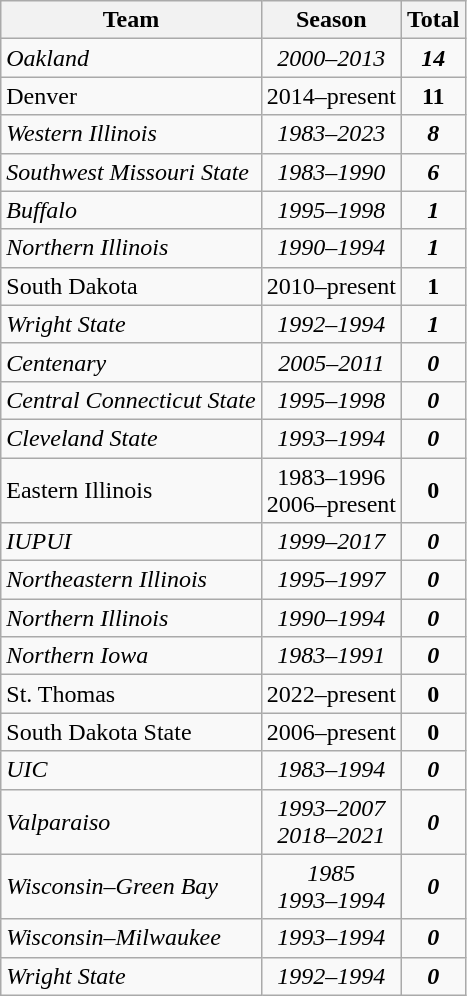<table class="wikitable sortable">
<tr>
<th scope="col">Team</th>
<th scope="col">Season</th>
<th scope="col">Total</th>
</tr>
<tr>
<td><em>Oakland</em></td>
<td align=center><em>2000–2013</em></td>
<td align=center><strong><em>14</em></strong></td>
</tr>
<tr>
<td>Denver</td>
<td align=center>2014–present</td>
<td align=center><strong>11</strong></td>
</tr>
<tr>
<td><em>Western Illinois</em></td>
<td align=center><em>1983–2023</em></td>
<td align=center><strong><em>8</em></strong></td>
</tr>
<tr>
<td><em>Southwest Missouri State</em></td>
<td align=center><em>1983–1990</em></td>
<td align=center><strong><em>6</em></strong></td>
</tr>
<tr>
<td><em>Buffalo</em></td>
<td align=center><em>1995–1998</em></td>
<td align=center><strong><em>1</em></strong></td>
</tr>
<tr>
<td><em>Northern Illinois</em></td>
<td align=center><em>1990–1994</em></td>
<td align=center><strong><em>1</em></strong></td>
</tr>
<tr>
<td>South Dakota</td>
<td align=center>2010–present</td>
<td align=center><strong>1</strong></td>
</tr>
<tr>
<td><em>Wright State</em></td>
<td align=center><em>1992–1994</em></td>
<td align=center><strong><em>1</em></strong></td>
</tr>
<tr>
<td><em>Centenary</em></td>
<td align=center><em>2005–2011</em></td>
<td align=center><strong><em>0</em></strong></td>
</tr>
<tr>
<td><em>Central Connecticut State</em></td>
<td align=center><em>1995–1998</em></td>
<td align=center><strong><em>0</em></strong></td>
</tr>
<tr>
<td><em>Cleveland State</em></td>
<td align=center><em>1993–1994</em></td>
<td align=center><strong><em>0</em></strong></td>
</tr>
<tr>
<td>Eastern Illinois</td>
<td align=center>1983–1996<br>2006–present</td>
<td align=center><strong>0</strong></td>
</tr>
<tr>
<td><em>IUPUI</em></td>
<td align=center><em>1999–2017</em></td>
<td align=center><strong><em>0</em></strong></td>
</tr>
<tr>
<td><em>Northeastern Illinois</em></td>
<td align=center><em>1995–1997</em></td>
<td align=center><strong><em>0</em></strong></td>
</tr>
<tr>
<td><em>Northern Illinois</em></td>
<td align=center><em>1990–1994</em></td>
<td align=center><strong><em>0</em></strong></td>
</tr>
<tr>
<td><em>Northern Iowa</em></td>
<td align=center><em>1983–1991</em></td>
<td align=center><strong><em>0</em></strong></td>
</tr>
<tr>
<td>St. Thomas</td>
<td align=center>2022–present</td>
<td align=center><strong>0</strong></td>
</tr>
<tr>
<td>South Dakota State</td>
<td align=center>2006–present</td>
<td align=center><strong>0</strong></td>
</tr>
<tr>
<td><em>UIC</em></td>
<td align=center><em>1983–1994</em></td>
<td align=center><strong><em>0</em></strong></td>
</tr>
<tr>
<td><em>Valparaiso</em></td>
<td align=center><em>1993–2007</em><br><em>2018–2021</em></td>
<td align=center><strong><em>0</em></strong></td>
</tr>
<tr>
<td><em>Wisconsin–Green Bay</em></td>
<td align=center><em>1985</em><br><em>1993–1994</em></td>
<td align=center><strong><em>0</em></strong></td>
</tr>
<tr>
<td><em>Wisconsin–Milwaukee</em></td>
<td align=center><em>1993–1994</em></td>
<td align=center><strong><em>0</em></strong></td>
</tr>
<tr>
<td><em>Wright State</em></td>
<td align=center><em>1992–1994</em></td>
<td align=center><strong><em>0</em></strong></td>
</tr>
</table>
